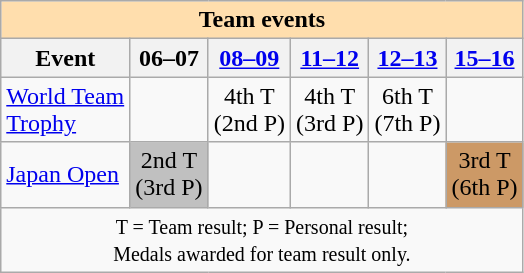<table class="wikitable" style="text-align:center">
<tr>
<th style="background-color: #ffdead; " colspan=6 align=center>Team events</th>
</tr>
<tr>
<th>Event</th>
<th>06–07</th>
<th><a href='#'>08–09</a></th>
<th><a href='#'>11–12</a></th>
<th><a href='#'>12–13</a></th>
<th><a href='#'>15–16</a></th>
</tr>
<tr>
<td align=left><a href='#'>World Team<br>Trophy</a></td>
<td></td>
<td>4th T <br>(2nd P)</td>
<td>4th T <br>(3rd P)</td>
<td>6th T <br>(7th P)</td>
<td></td>
</tr>
<tr>
<td align=left><a href='#'>Japan Open</a></td>
<td bgcolor=silver>2nd T <br>(3rd P)</td>
<td></td>
<td></td>
<td></td>
<td bgcolor=cc9966>3rd T <br>(6th P)</td>
</tr>
<tr>
<td colspan=6 align=center><small> T = Team result; P = Personal result; <br> Medals awarded for team result only. </small></td>
</tr>
</table>
